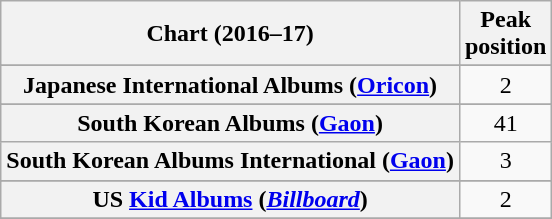<table class="wikitable sortable plainrowheaders" style="text-align:center">
<tr>
<th scope="col">Chart (2016–17)</th>
<th scope="col">Peak<br> position</th>
</tr>
<tr>
</tr>
<tr>
</tr>
<tr>
</tr>
<tr>
<th scope="row">Japanese International Albums (<a href='#'>Oricon</a>)</th>
<td>2</td>
</tr>
<tr>
</tr>
<tr>
<th scope="row">South Korean Albums (<a href='#'>Gaon</a>)</th>
<td>41</td>
</tr>
<tr>
<th scope="row">South Korean Albums International (<a href='#'>Gaon</a>)</th>
<td>3</td>
</tr>
<tr>
</tr>
<tr>
</tr>
<tr>
</tr>
<tr>
</tr>
<tr>
<th scope="row">US <a href='#'>Kid Albums</a> (<em><a href='#'>Billboard</a></em>)</th>
<td>2</td>
</tr>
<tr>
</tr>
</table>
